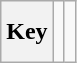<table class="wikitable" style="height:2.6em">
<tr>
<th>Key</th>
<td></td>
<td></td>
</tr>
</table>
